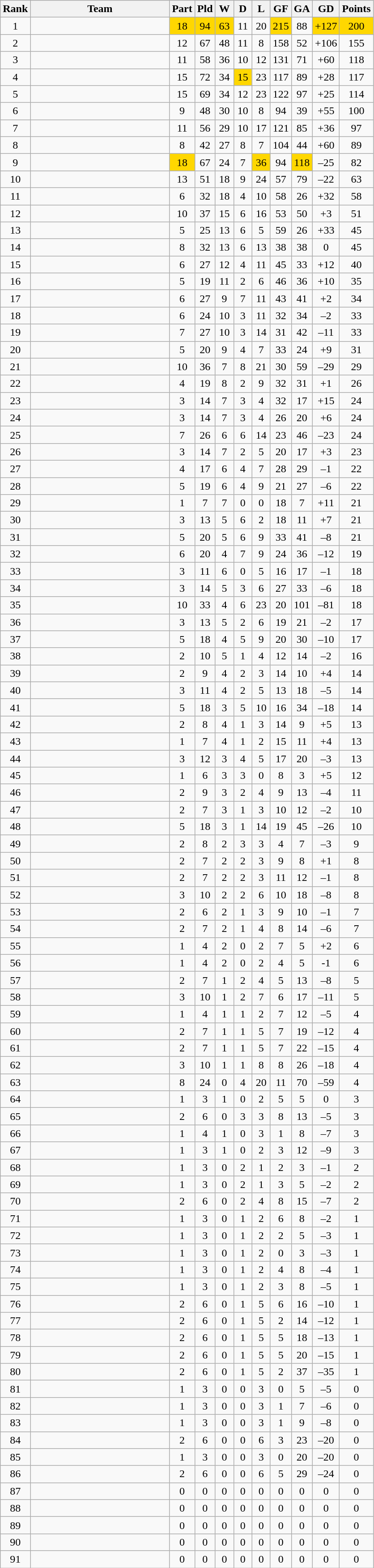<table class="wikitable sortable" style="text-align:center">
<tr>
<th width=20>Rank</th>
<th width=200>Team</th>
<th width=20>Part</th>
<th width=20>Pld</th>
<th width=20>W</th>
<th width=20>D</th>
<th width=20>L</th>
<th width=20>GF</th>
<th width=20>GA</th>
<th width=20>GD</th>
<th width=20>Points</th>
</tr>
<tr>
<td>1</td>
<td align=left></td>
<td bgcolor=gold>18</td>
<td bgcolor=gold>94</td>
<td bgcolor=gold>63</td>
<td>11</td>
<td>20</td>
<td bgcolor=gold>215</td>
<td>88</td>
<td bgcolor=gold>+127</td>
<td bgcolor=gold>200</td>
</tr>
<tr>
<td>2</td>
<td align=left></td>
<td>12</td>
<td>67</td>
<td>48</td>
<td>11</td>
<td>8</td>
<td>158</td>
<td>52</td>
<td>+106</td>
<td>155</td>
</tr>
<tr>
<td>3</td>
<td align=left></td>
<td>11</td>
<td>58</td>
<td>36</td>
<td>10</td>
<td>12</td>
<td>131</td>
<td>71</td>
<td>+60</td>
<td>118</td>
</tr>
<tr>
<td>4</td>
<td align=left></td>
<td>15</td>
<td>72</td>
<td>34</td>
<td bgcolor=gold>15</td>
<td>23</td>
<td>117</td>
<td>89</td>
<td>+28</td>
<td>117</td>
</tr>
<tr>
<td>5</td>
<td align=left></td>
<td>15</td>
<td>69</td>
<td>34</td>
<td>12</td>
<td>23</td>
<td>122</td>
<td>97</td>
<td>+25</td>
<td>114</td>
</tr>
<tr>
<td>6</td>
<td align=left></td>
<td>9</td>
<td>48</td>
<td>30</td>
<td>10</td>
<td>8</td>
<td>94</td>
<td>39</td>
<td>+55</td>
<td>100</td>
</tr>
<tr>
<td>7</td>
<td align=left></td>
<td>11</td>
<td>56</td>
<td>29</td>
<td>10</td>
<td>17</td>
<td>121</td>
<td>85</td>
<td>+36</td>
<td>97</td>
</tr>
<tr>
<td>8</td>
<td align=left></td>
<td>8</td>
<td>42</td>
<td>27</td>
<td>8</td>
<td>7</td>
<td>104</td>
<td>44</td>
<td>+60</td>
<td>89</td>
</tr>
<tr>
<td>9</td>
<td align=left></td>
<td bgcolor=gold>18</td>
<td>67</td>
<td>24</td>
<td>7</td>
<td bgcolor=gold>36</td>
<td>94</td>
<td bgcolor=gold>118</td>
<td>–25</td>
<td>82</td>
</tr>
<tr>
<td>10</td>
<td align=left></td>
<td>13</td>
<td>51</td>
<td>18</td>
<td>9</td>
<td>24</td>
<td>57</td>
<td>79</td>
<td>–22</td>
<td>63</td>
</tr>
<tr>
<td>11</td>
<td align=left></td>
<td>6</td>
<td>32</td>
<td>18</td>
<td>4</td>
<td>10</td>
<td>58</td>
<td>26</td>
<td>+32</td>
<td>58</td>
</tr>
<tr>
<td>12</td>
<td align=left></td>
<td>10</td>
<td>37</td>
<td>15</td>
<td>6</td>
<td>16</td>
<td>53</td>
<td>50</td>
<td>+3</td>
<td>51</td>
</tr>
<tr>
<td>13</td>
<td align=left></td>
<td>5</td>
<td>25</td>
<td>13</td>
<td>6</td>
<td>5</td>
<td>59</td>
<td>26</td>
<td>+33</td>
<td>45</td>
</tr>
<tr>
<td>14</td>
<td align=left></td>
<td>8</td>
<td>32</td>
<td>13</td>
<td>6</td>
<td>13</td>
<td>38</td>
<td>38</td>
<td>0</td>
<td>45</td>
</tr>
<tr>
<td>15</td>
<td align=left></td>
<td>6</td>
<td>27</td>
<td>12</td>
<td>4</td>
<td>11</td>
<td>45</td>
<td>33</td>
<td>+12</td>
<td>40</td>
</tr>
<tr>
<td>16</td>
<td align=left></td>
<td>5</td>
<td>19</td>
<td>11</td>
<td>2</td>
<td>6</td>
<td>46</td>
<td>36</td>
<td>+10</td>
<td>35</td>
</tr>
<tr>
<td>17</td>
<td align=left></td>
<td>6</td>
<td>27</td>
<td>9</td>
<td>7</td>
<td>11</td>
<td>43</td>
<td>41</td>
<td>+2</td>
<td>34</td>
</tr>
<tr>
<td>18</td>
<td align=left></td>
<td>6</td>
<td>24</td>
<td>10</td>
<td>3</td>
<td>11</td>
<td>32</td>
<td>34</td>
<td>–2</td>
<td>33</td>
</tr>
<tr>
<td>19</td>
<td align=left></td>
<td>7</td>
<td>27</td>
<td>10</td>
<td>3</td>
<td>14</td>
<td>31</td>
<td>42</td>
<td>–11</td>
<td>33</td>
</tr>
<tr>
<td>20</td>
<td align=left></td>
<td>5</td>
<td>20</td>
<td>9</td>
<td>4</td>
<td>7</td>
<td>33</td>
<td>24</td>
<td>+9</td>
<td>31</td>
</tr>
<tr>
<td>21</td>
<td align=left></td>
<td>10</td>
<td>36</td>
<td>7</td>
<td>8</td>
<td>21</td>
<td>30</td>
<td>59</td>
<td>–29</td>
<td>29</td>
</tr>
<tr>
<td>22</td>
<td align=left></td>
<td>4</td>
<td>19</td>
<td>8</td>
<td>2</td>
<td>9</td>
<td>32</td>
<td>31</td>
<td>+1</td>
<td>26</td>
</tr>
<tr>
<td>23</td>
<td align=left></td>
<td>3</td>
<td>14</td>
<td>7</td>
<td>3</td>
<td>4</td>
<td>32</td>
<td>17</td>
<td>+15</td>
<td>24</td>
</tr>
<tr>
<td>24</td>
<td align=left></td>
<td>3</td>
<td>14</td>
<td>7</td>
<td>3</td>
<td>4</td>
<td>26</td>
<td>20</td>
<td>+6</td>
<td>24</td>
</tr>
<tr>
<td>25</td>
<td align=left></td>
<td>7</td>
<td>26</td>
<td>6</td>
<td>6</td>
<td>14</td>
<td>23</td>
<td>46</td>
<td>–23</td>
<td>24</td>
</tr>
<tr>
<td>26</td>
<td align=left></td>
<td>3</td>
<td>14</td>
<td>7</td>
<td>2</td>
<td>5</td>
<td>20</td>
<td>17</td>
<td>+3</td>
<td>23</td>
</tr>
<tr>
<td>27</td>
<td align=left></td>
<td>4</td>
<td>17</td>
<td>6</td>
<td>4</td>
<td>7</td>
<td>28</td>
<td>29</td>
<td>–1</td>
<td>22</td>
</tr>
<tr>
<td>28</td>
<td align=left></td>
<td>5</td>
<td>19</td>
<td>6</td>
<td>4</td>
<td>9</td>
<td>21</td>
<td>27</td>
<td>–6</td>
<td>22</td>
</tr>
<tr>
<td>29</td>
<td align=left></td>
<td>1</td>
<td>7</td>
<td>7</td>
<td>0</td>
<td>0</td>
<td>18</td>
<td>7</td>
<td>+11</td>
<td>21</td>
</tr>
<tr>
<td>30</td>
<td align=left></td>
<td>3</td>
<td>13</td>
<td>5</td>
<td>6</td>
<td>2</td>
<td>18</td>
<td>11</td>
<td>+7</td>
<td>21</td>
</tr>
<tr>
<td>31</td>
<td align=left></td>
<td>5</td>
<td>20</td>
<td>5</td>
<td>6</td>
<td>9</td>
<td>33</td>
<td>41</td>
<td>–8</td>
<td>21</td>
</tr>
<tr>
<td>32</td>
<td align=left></td>
<td>6</td>
<td>20</td>
<td>4</td>
<td>7</td>
<td>9</td>
<td>24</td>
<td>36</td>
<td>–12</td>
<td>19</td>
</tr>
<tr>
<td>33</td>
<td align=left></td>
<td>3</td>
<td>11</td>
<td>6</td>
<td>0</td>
<td>5</td>
<td>16</td>
<td>17</td>
<td>–1</td>
<td>18</td>
</tr>
<tr>
<td>34</td>
<td align=left></td>
<td>3</td>
<td>14</td>
<td>5</td>
<td>3</td>
<td>6</td>
<td>27</td>
<td>33</td>
<td>–6</td>
<td>18</td>
</tr>
<tr>
<td>35</td>
<td align=left></td>
<td>10</td>
<td>33</td>
<td>4</td>
<td>6</td>
<td>23</td>
<td>20</td>
<td>101</td>
<td>–81</td>
<td>18</td>
</tr>
<tr>
<td>36</td>
<td align=left></td>
<td>3</td>
<td>13</td>
<td>5</td>
<td>2</td>
<td>6</td>
<td>19</td>
<td>21</td>
<td>–2</td>
<td>17</td>
</tr>
<tr>
<td>37</td>
<td align=left></td>
<td>5</td>
<td>18</td>
<td>4</td>
<td>5</td>
<td>9</td>
<td>20</td>
<td>30</td>
<td>–10</td>
<td>17</td>
</tr>
<tr>
<td>38</td>
<td align=left></td>
<td>2</td>
<td>10</td>
<td>5</td>
<td>1</td>
<td>4</td>
<td>12</td>
<td>14</td>
<td>–2</td>
<td>16</td>
</tr>
<tr>
<td>39</td>
<td align=left></td>
<td>2</td>
<td>9</td>
<td>4</td>
<td>2</td>
<td>3</td>
<td>14</td>
<td>10</td>
<td>+4</td>
<td>14</td>
</tr>
<tr>
<td>40</td>
<td align=left></td>
<td>3</td>
<td>11</td>
<td>4</td>
<td>2</td>
<td>5</td>
<td>13</td>
<td>18</td>
<td>–5</td>
<td>14</td>
</tr>
<tr>
<td>41</td>
<td align=left></td>
<td>5</td>
<td>18</td>
<td>3</td>
<td>5</td>
<td>10</td>
<td>16</td>
<td>34</td>
<td>–18</td>
<td>14</td>
</tr>
<tr>
<td>42</td>
<td align=left></td>
<td>2</td>
<td>8</td>
<td>4</td>
<td>1</td>
<td>3</td>
<td>14</td>
<td>9</td>
<td>+5</td>
<td>13</td>
</tr>
<tr>
<td>43</td>
<td align=left></td>
<td>1</td>
<td>7</td>
<td>4</td>
<td>1</td>
<td>2</td>
<td>15</td>
<td>11</td>
<td>+4</td>
<td>13</td>
</tr>
<tr>
<td>44</td>
<td align=left></td>
<td>3</td>
<td>12</td>
<td>3</td>
<td>4</td>
<td>5</td>
<td>17</td>
<td>20</td>
<td>–3</td>
<td>13</td>
</tr>
<tr>
<td>45</td>
<td align=left></td>
<td>1</td>
<td>6</td>
<td>3</td>
<td>3</td>
<td>0</td>
<td>8</td>
<td>3</td>
<td>+5</td>
<td>12</td>
</tr>
<tr>
<td>46</td>
<td align=left></td>
<td>2</td>
<td>9</td>
<td>3</td>
<td>2</td>
<td>4</td>
<td>9</td>
<td>13</td>
<td>–4</td>
<td>11</td>
</tr>
<tr>
<td>47</td>
<td align=left></td>
<td>2</td>
<td>7</td>
<td>3</td>
<td>1</td>
<td>3</td>
<td>10</td>
<td>12</td>
<td>–2</td>
<td>10</td>
</tr>
<tr>
<td>48</td>
<td align=left></td>
<td>5</td>
<td>18</td>
<td>3</td>
<td>1</td>
<td>14</td>
<td>19</td>
<td>45</td>
<td>–26</td>
<td>10</td>
</tr>
<tr>
<td>49</td>
<td align=left></td>
<td>2</td>
<td>8</td>
<td>2</td>
<td>3</td>
<td>3</td>
<td>4</td>
<td>7</td>
<td>–3</td>
<td>9</td>
</tr>
<tr>
<td>50</td>
<td align=left></td>
<td>2</td>
<td>7</td>
<td>2</td>
<td>2</td>
<td>3</td>
<td>9</td>
<td>8</td>
<td>+1</td>
<td>8</td>
</tr>
<tr>
<td>51</td>
<td align=left></td>
<td>2</td>
<td>7</td>
<td>2</td>
<td>2</td>
<td>3</td>
<td>11</td>
<td>12</td>
<td>–1</td>
<td>8</td>
</tr>
<tr>
<td>52</td>
<td align=left></td>
<td>3</td>
<td>10</td>
<td>2</td>
<td>2</td>
<td>6</td>
<td>10</td>
<td>18</td>
<td>–8</td>
<td>8</td>
</tr>
<tr>
<td>53</td>
<td align=left></td>
<td>2</td>
<td>6</td>
<td>2</td>
<td>1</td>
<td>3</td>
<td>9</td>
<td>10</td>
<td>–1</td>
<td>7</td>
</tr>
<tr>
<td>54</td>
<td align=left></td>
<td>2</td>
<td>7</td>
<td>2</td>
<td>1</td>
<td>4</td>
<td>8</td>
<td>14</td>
<td>–6</td>
<td>7</td>
</tr>
<tr>
<td>55</td>
<td align=left></td>
<td>1</td>
<td>4</td>
<td>2</td>
<td>0</td>
<td>2</td>
<td>7</td>
<td>5</td>
<td>+2</td>
<td>6</td>
</tr>
<tr>
<td>56</td>
<td align=left></td>
<td>1</td>
<td>4</td>
<td>2</td>
<td>0</td>
<td>2</td>
<td>4</td>
<td>5</td>
<td>-1</td>
<td>6</td>
</tr>
<tr>
<td>57</td>
<td align=left></td>
<td>2</td>
<td>7</td>
<td>1</td>
<td>2</td>
<td>4</td>
<td>5</td>
<td>13</td>
<td>–8</td>
<td>5</td>
</tr>
<tr>
<td>58</td>
<td align=left></td>
<td>3</td>
<td>10</td>
<td>1</td>
<td>2</td>
<td>7</td>
<td>6</td>
<td>17</td>
<td>–11</td>
<td>5</td>
</tr>
<tr>
<td>59</td>
<td align=left></td>
<td>1</td>
<td>4</td>
<td>1</td>
<td>1</td>
<td>2</td>
<td>7</td>
<td>12</td>
<td>–5</td>
<td>4</td>
</tr>
<tr>
<td>60</td>
<td align=left></td>
<td>2</td>
<td>7</td>
<td>1</td>
<td>1</td>
<td>5</td>
<td>7</td>
<td>19</td>
<td>–12</td>
<td>4</td>
</tr>
<tr>
<td>61</td>
<td align=left></td>
<td>2</td>
<td>7</td>
<td>1</td>
<td>1</td>
<td>5</td>
<td>7</td>
<td>22</td>
<td>–15</td>
<td>4</td>
</tr>
<tr>
<td>62</td>
<td align=left></td>
<td>3</td>
<td>10</td>
<td>1</td>
<td>1</td>
<td>8</td>
<td>8</td>
<td>26</td>
<td>–18</td>
<td>4</td>
</tr>
<tr>
<td>63</td>
<td align=left></td>
<td>8</td>
<td>24</td>
<td>0</td>
<td>4</td>
<td>20</td>
<td>11</td>
<td>70</td>
<td>–59</td>
<td>4</td>
</tr>
<tr>
<td>64</td>
<td align=left></td>
<td>1</td>
<td>3</td>
<td>1</td>
<td>0</td>
<td>2</td>
<td>5</td>
<td>5</td>
<td>0</td>
<td>3</td>
</tr>
<tr>
<td>65</td>
<td align=left></td>
<td>2</td>
<td>6</td>
<td>0</td>
<td>3</td>
<td>3</td>
<td>8</td>
<td>13</td>
<td>–5</td>
<td>3</td>
</tr>
<tr>
<td>66</td>
<td align=left></td>
<td>1</td>
<td>4</td>
<td>1</td>
<td>0</td>
<td>3</td>
<td>1</td>
<td>8</td>
<td>–7</td>
<td>3</td>
</tr>
<tr>
<td>67</td>
<td align=left></td>
<td>1</td>
<td>3</td>
<td>1</td>
<td>0</td>
<td>2</td>
<td>3</td>
<td>12</td>
<td>–9</td>
<td>3</td>
</tr>
<tr>
<td>68</td>
<td align=left></td>
<td>1</td>
<td>3</td>
<td>0</td>
<td>2</td>
<td>1</td>
<td>2</td>
<td>3</td>
<td>–1</td>
<td>2</td>
</tr>
<tr>
<td>69</td>
<td align=left></td>
<td>1</td>
<td>3</td>
<td>0</td>
<td>2</td>
<td>1</td>
<td>3</td>
<td>5</td>
<td>–2</td>
<td>2</td>
</tr>
<tr>
<td>70</td>
<td align=left></td>
<td>2</td>
<td>6</td>
<td>0</td>
<td>2</td>
<td>4</td>
<td>8</td>
<td>15</td>
<td>–7</td>
<td>2</td>
</tr>
<tr>
<td>71</td>
<td align=left></td>
<td>1</td>
<td>3</td>
<td>0</td>
<td>1</td>
<td>2</td>
<td>6</td>
<td>8</td>
<td>–2</td>
<td>1</td>
</tr>
<tr>
<td>72</td>
<td align=left></td>
<td>1</td>
<td>3</td>
<td>0</td>
<td>1</td>
<td>2</td>
<td>2</td>
<td>5</td>
<td>–3</td>
<td>1</td>
</tr>
<tr>
<td>73</td>
<td align=left></td>
<td>1</td>
<td>3</td>
<td>0</td>
<td>1</td>
<td>2</td>
<td>0</td>
<td>3</td>
<td>–3</td>
<td>1</td>
</tr>
<tr>
<td>74</td>
<td align=left></td>
<td>1</td>
<td>3</td>
<td>0</td>
<td>1</td>
<td>2</td>
<td>4</td>
<td>8</td>
<td>–4</td>
<td>1</td>
</tr>
<tr>
<td>75</td>
<td align=left></td>
<td>1</td>
<td>3</td>
<td>0</td>
<td>1</td>
<td>2</td>
<td>3</td>
<td>8</td>
<td>–5</td>
<td>1</td>
</tr>
<tr>
<td>76</td>
<td align=left></td>
<td>2</td>
<td>6</td>
<td>0</td>
<td>1</td>
<td>5</td>
<td>6</td>
<td>16</td>
<td>–10</td>
<td>1</td>
</tr>
<tr>
<td>77</td>
<td align=left></td>
<td>2</td>
<td>6</td>
<td>0</td>
<td>1</td>
<td>5</td>
<td>2</td>
<td>14</td>
<td>–12</td>
<td>1</td>
</tr>
<tr>
<td>78</td>
<td align=left></td>
<td>2</td>
<td>6</td>
<td>0</td>
<td>1</td>
<td>5</td>
<td>5</td>
<td>18</td>
<td>–13</td>
<td>1</td>
</tr>
<tr>
<td>79</td>
<td align=left></td>
<td>2</td>
<td>6</td>
<td>0</td>
<td>1</td>
<td>5</td>
<td>5</td>
<td>20</td>
<td>–15</td>
<td>1</td>
</tr>
<tr>
<td>80</td>
<td align=left></td>
<td>2</td>
<td>6</td>
<td>0</td>
<td>1</td>
<td>5</td>
<td>2</td>
<td>37</td>
<td>–35</td>
<td>1</td>
</tr>
<tr>
<td>81</td>
<td align=left></td>
<td>1</td>
<td>3</td>
<td>0</td>
<td>0</td>
<td>3</td>
<td>0</td>
<td>5</td>
<td>–5</td>
<td>0</td>
</tr>
<tr>
<td>82</td>
<td align=left></td>
<td>1</td>
<td>3</td>
<td>0</td>
<td>0</td>
<td>3</td>
<td>1</td>
<td>7</td>
<td>–6</td>
<td>0</td>
</tr>
<tr>
<td>83</td>
<td align=left></td>
<td>1</td>
<td>3</td>
<td>0</td>
<td>0</td>
<td>3</td>
<td>1</td>
<td>9</td>
<td>–8</td>
<td>0</td>
</tr>
<tr>
<td>84</td>
<td align=left></td>
<td>2</td>
<td>6</td>
<td>0</td>
<td>0</td>
<td>6</td>
<td>3</td>
<td>23</td>
<td>–20</td>
<td>0</td>
</tr>
<tr>
<td>85</td>
<td align=left></td>
<td>1</td>
<td>3</td>
<td>0</td>
<td>0</td>
<td>3</td>
<td>0</td>
<td>20</td>
<td>–20</td>
<td>0</td>
</tr>
<tr>
<td>86</td>
<td align=left></td>
<td>2</td>
<td>6</td>
<td>0</td>
<td>0</td>
<td>6</td>
<td>5</td>
<td>29</td>
<td>–24</td>
<td>0</td>
</tr>
<tr>
<td>87</td>
<td align=left></td>
<td>0</td>
<td>0</td>
<td>0</td>
<td>0</td>
<td>0</td>
<td>0</td>
<td>0</td>
<td>0</td>
<td>0</td>
</tr>
<tr>
<td>88</td>
<td align=left></td>
<td>0</td>
<td>0</td>
<td>0</td>
<td>0</td>
<td>0</td>
<td>0</td>
<td>0</td>
<td>0</td>
<td>0</td>
</tr>
<tr>
<td>89</td>
<td align=left></td>
<td>0</td>
<td>0</td>
<td>0</td>
<td>0</td>
<td>0</td>
<td>0</td>
<td>0</td>
<td>0</td>
<td>0</td>
</tr>
<tr>
<td>90</td>
<td align=left></td>
<td>0</td>
<td>0</td>
<td>0</td>
<td>0</td>
<td>0</td>
<td>0</td>
<td>0</td>
<td>0</td>
<td>0</td>
</tr>
<tr>
<td>91</td>
<td align=left></td>
<td>0</td>
<td>0</td>
<td>0</td>
<td>0</td>
<td>0</td>
<td>0</td>
<td>0</td>
<td>0</td>
<td>0</td>
</tr>
</table>
